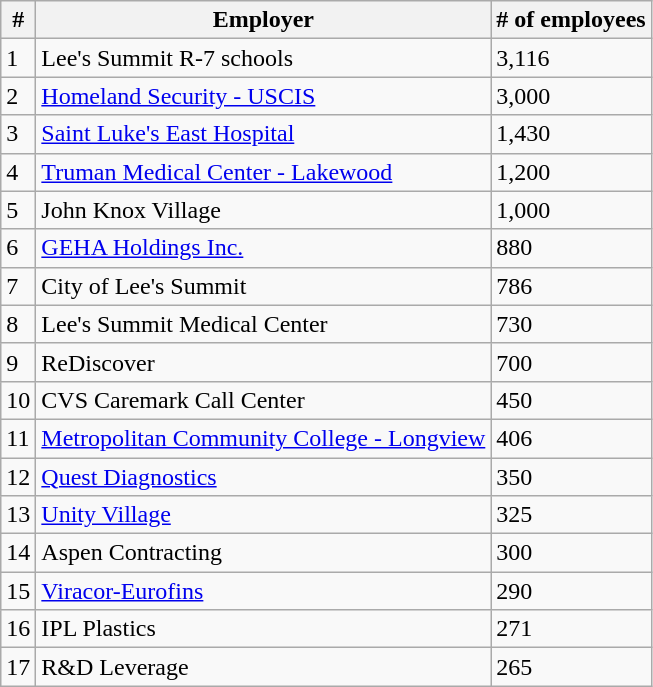<table class="wikitable">
<tr>
<th>#</th>
<th>Employer</th>
<th># of employees</th>
</tr>
<tr>
<td>1</td>
<td>Lee's Summit R-7 schools</td>
<td>3,116</td>
</tr>
<tr>
<td>2</td>
<td><a href='#'>Homeland Security - USCIS</a></td>
<td>3,000</td>
</tr>
<tr>
<td>3</td>
<td><a href='#'>Saint Luke's East Hospital</a></td>
<td>1,430</td>
</tr>
<tr>
<td>4</td>
<td><a href='#'>Truman Medical Center - Lakewood</a></td>
<td>1,200</td>
</tr>
<tr>
<td>5</td>
<td>John Knox Village</td>
<td>1,000</td>
</tr>
<tr>
<td>6</td>
<td><a href='#'>GEHA Holdings Inc.</a></td>
<td>880</td>
</tr>
<tr>
<td>7</td>
<td>City of Lee's Summit</td>
<td>786</td>
</tr>
<tr>
<td>8</td>
<td>Lee's Summit Medical Center</td>
<td>730</td>
</tr>
<tr>
<td>9</td>
<td>ReDiscover</td>
<td>700</td>
</tr>
<tr>
<td>10</td>
<td>CVS Caremark Call Center</td>
<td>450</td>
</tr>
<tr>
<td>11</td>
<td><a href='#'>Metropolitan Community College - Longview</a></td>
<td>406</td>
</tr>
<tr>
<td>12</td>
<td><a href='#'>Quest Diagnostics</a></td>
<td>350</td>
</tr>
<tr>
<td>13</td>
<td><a href='#'>Unity Village</a></td>
<td>325</td>
</tr>
<tr>
<td>14</td>
<td>Aspen Contracting</td>
<td>300</td>
</tr>
<tr>
<td>15</td>
<td><a href='#'>Viracor-Eurofins</a></td>
<td>290</td>
</tr>
<tr>
<td>16</td>
<td>IPL Plastics</td>
<td>271</td>
</tr>
<tr>
<td>17</td>
<td>R&D Leverage</td>
<td>265</td>
</tr>
</table>
